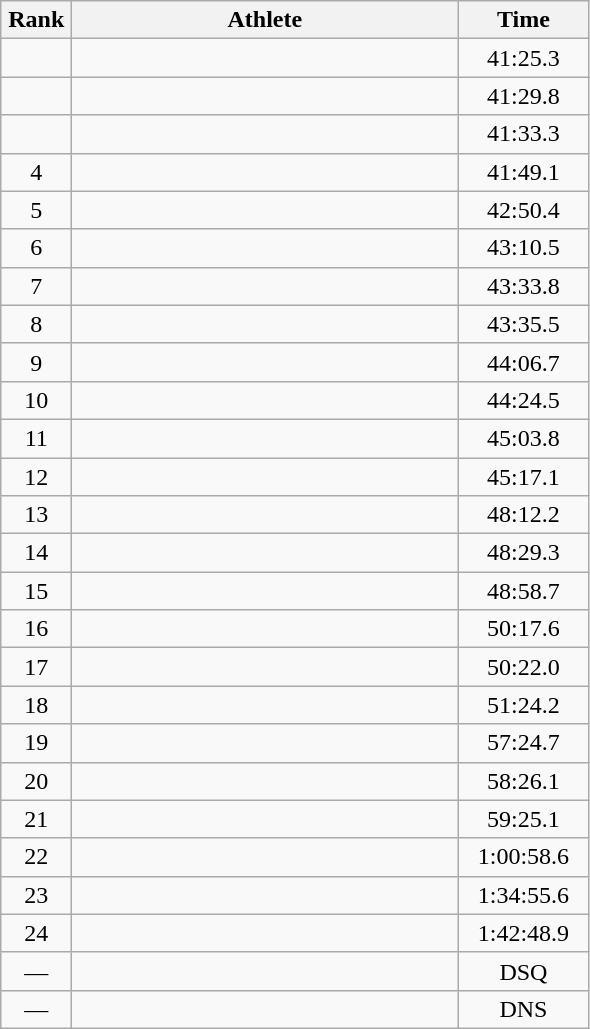<table class=wikitable style="text-align:center">
<tr>
<th width=40>Rank</th>
<th width=250>Athlete</th>
<th width=80>Time</th>
</tr>
<tr>
<td></td>
<td align=left></td>
<td>41:25.3</td>
</tr>
<tr>
<td></td>
<td align=left></td>
<td>41:29.8</td>
</tr>
<tr>
<td></td>
<td align=left></td>
<td>41:33.3</td>
</tr>
<tr>
<td>4</td>
<td align=left></td>
<td>41:49.1</td>
</tr>
<tr>
<td>5</td>
<td align=left></td>
<td>42:50.4</td>
</tr>
<tr>
<td>6</td>
<td align=left></td>
<td>43:10.5</td>
</tr>
<tr>
<td>7</td>
<td align=left></td>
<td>43:33.8</td>
</tr>
<tr>
<td>8</td>
<td align=left></td>
<td>43:35.5</td>
</tr>
<tr>
<td>9</td>
<td align=left></td>
<td>44:06.7</td>
</tr>
<tr>
<td>10</td>
<td align=left></td>
<td>44:24.5</td>
</tr>
<tr>
<td>11</td>
<td align=left></td>
<td>45:03.8</td>
</tr>
<tr>
<td>12</td>
<td align=left></td>
<td>45:17.1</td>
</tr>
<tr>
<td>13</td>
<td align=left></td>
<td>48:12.2</td>
</tr>
<tr>
<td>14</td>
<td align=left></td>
<td>48:29.3</td>
</tr>
<tr>
<td>15</td>
<td align=left></td>
<td>48:58.7</td>
</tr>
<tr>
<td>16</td>
<td align=left></td>
<td>50:17.6</td>
</tr>
<tr>
<td>17</td>
<td align=left></td>
<td>50:22.0</td>
</tr>
<tr>
<td>18</td>
<td align=left></td>
<td>51:24.2</td>
</tr>
<tr>
<td>19</td>
<td align=left></td>
<td>57:24.7</td>
</tr>
<tr>
<td>20</td>
<td align=left></td>
<td>58:26.1</td>
</tr>
<tr>
<td>21</td>
<td align=left></td>
<td>59:25.1</td>
</tr>
<tr>
<td>22</td>
<td align=left></td>
<td>1:00:58.6</td>
</tr>
<tr>
<td>23</td>
<td align=left></td>
<td>1:34:55.6</td>
</tr>
<tr>
<td>24</td>
<td align=left></td>
<td>1:42:48.9</td>
</tr>
<tr>
<td>—</td>
<td align=left></td>
<td>DSQ</td>
</tr>
<tr>
<td>—</td>
<td align=left></td>
<td>DNS</td>
</tr>
</table>
